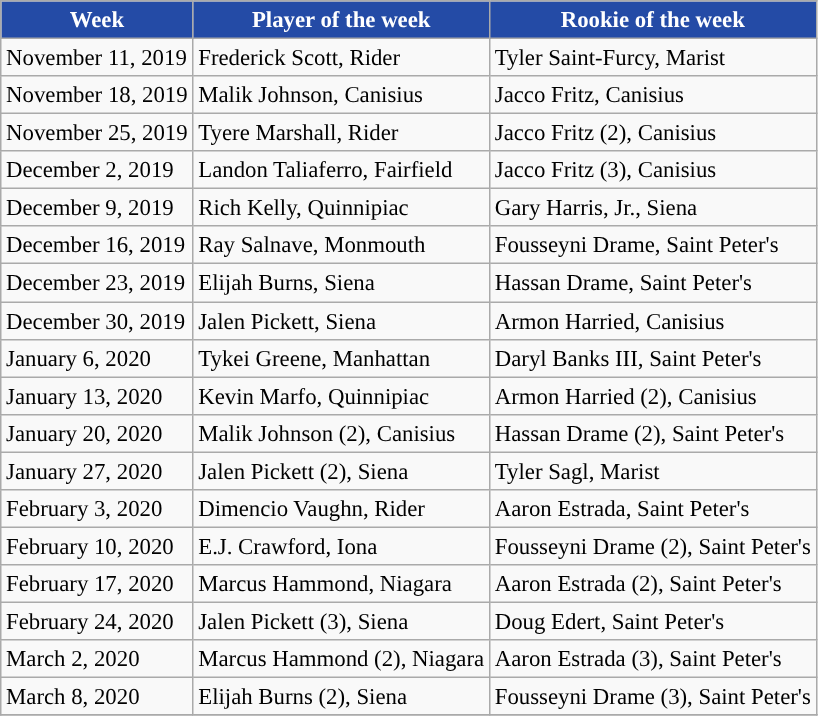<table class="wikitable" border="1" style="font-size:95%;">
<tr>
<th align="center" style="background:#244BA6; color:#FFFFFF;">Week</th>
<th align="center" style="background:#244BA6; color:#FFFFFF;">Player of the week</th>
<th align="center" style="background:#244BA6; color:#FFFFFF;">Rookie of the week</th>
</tr>
<tr>
<td>November 11, 2019</td>
<td>Frederick Scott, Rider</td>
<td>Tyler Saint-Furcy, Marist</td>
</tr>
<tr>
<td>November 18, 2019</td>
<td>Malik Johnson, Canisius</td>
<td>Jacco Fritz, Canisius</td>
</tr>
<tr>
<td>November 25, 2019</td>
<td>Tyere Marshall, Rider</td>
<td>Jacco Fritz (2), Canisius</td>
</tr>
<tr>
<td>December 2, 2019</td>
<td>Landon Taliaferro, Fairfield</td>
<td>Jacco Fritz (3), Canisius</td>
</tr>
<tr>
<td>December 9, 2019</td>
<td>Rich Kelly, Quinnipiac</td>
<td>Gary Harris, Jr., Siena</td>
</tr>
<tr>
<td>December 16, 2019</td>
<td>Ray Salnave, Monmouth</td>
<td>Fousseyni Drame, Saint Peter's</td>
</tr>
<tr>
<td>December 23, 2019</td>
<td>Elijah Burns, Siena</td>
<td>Hassan Drame, Saint Peter's</td>
</tr>
<tr>
<td>December 30, 2019</td>
<td>Jalen Pickett, Siena</td>
<td>Armon Harried, Canisius</td>
</tr>
<tr>
<td>January 6, 2020</td>
<td>Tykei Greene, Manhattan</td>
<td>Daryl Banks III, Saint Peter's</td>
</tr>
<tr>
<td>January 13, 2020</td>
<td>Kevin Marfo, Quinnipiac</td>
<td>Armon Harried (2), Canisius</td>
</tr>
<tr>
<td>January 20, 2020</td>
<td>Malik Johnson (2), Canisius</td>
<td>Hassan Drame (2), Saint Peter's</td>
</tr>
<tr>
<td>January 27, 2020</td>
<td>Jalen Pickett (2), Siena</td>
<td>Tyler Sagl, Marist</td>
</tr>
<tr>
<td>February 3, 2020</td>
<td>Dimencio Vaughn, Rider</td>
<td>Aaron Estrada, Saint Peter's</td>
</tr>
<tr>
<td>February 10, 2020</td>
<td>E.J. Crawford, Iona</td>
<td>Fousseyni Drame (2), Saint Peter's</td>
</tr>
<tr>
<td>February 17, 2020</td>
<td>Marcus Hammond, Niagara</td>
<td>Aaron Estrada (2), Saint Peter's</td>
</tr>
<tr>
<td>February 24, 2020</td>
<td>Jalen Pickett (3), Siena</td>
<td>Doug Edert, Saint Peter's</td>
</tr>
<tr>
<td>March 2, 2020</td>
<td>Marcus Hammond (2), Niagara</td>
<td>Aaron Estrada (3), Saint Peter's</td>
</tr>
<tr>
<td>March 8, 2020</td>
<td>Elijah Burns (2), Siena</td>
<td>Fousseyni Drame (3), Saint Peter's</td>
</tr>
<tr>
</tr>
</table>
